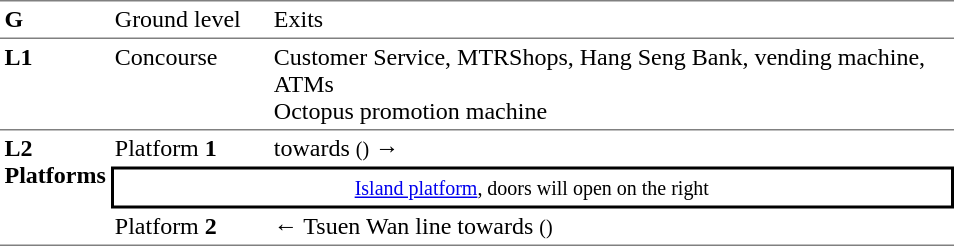<table border=0 cellspacing=0 cellpadding=3>
<tr>
<td style="border-bottom:solid 1px gray;border-top:solid 1px gray;width:50px;vertical-align:top;"><strong>G</strong></td>
<td style="border-top:solid 1px gray;border-bottom:solid 1px gray;width:100px;vertical-align:top;">Ground level</td>
<td style="border-top:solid 1px gray;border-bottom:solid 1px gray;width:450px;vertical-align:top;">Exits</td>
</tr>
<tr>
<td style="border-bottom:solid 1px gray;vertical-align:top;"><strong>L1</strong></td>
<td style="border-bottom:solid 1px gray;vertical-align:top;">Concourse</td>
<td style="border-bottom:solid 1px gray;vertical-align:top;">Customer Service, MTRShops, Hang Seng Bank, vending machine, ATMs<br>Octopus promotion machine</td>
</tr>
<tr>
<td style="border-bottom:solid 1px gray;vertical-align:top;" rowspan=3><strong>L2<br>Platforms</strong></td>
<td>Platform <span><strong>1</strong></span></td>
<td>  towards  <small>()</small> →</td>
</tr>
<tr>
<td style="border-top:solid 2px black;border-right:solid 2px black;border-left:solid 2px black;border-bottom:solid 2px black;text-align:center;" colspan=2><small><a href='#'>Island platform</a>, doors will open on the right</small></td>
</tr>
<tr>
<td style="border-bottom:solid 1px gray;">Platform <span><strong>2</strong></span></td>
<td style="border-bottom:solid 1px gray;">←  Tsuen Wan line towards  <small>()</small></td>
</tr>
</table>
